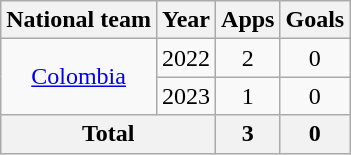<table class=wikitable style=text-align:center>
<tr>
<th>National team</th>
<th>Year</th>
<th>Apps</th>
<th>Goals</th>
</tr>
<tr>
<td rowspan="2"><a href='#'>Colombia</a></td>
<td>2022</td>
<td>2</td>
<td>0</td>
</tr>
<tr>
<td>2023</td>
<td>1</td>
<td>0</td>
</tr>
<tr>
<th colspan="2">Total</th>
<th>3</th>
<th>0</th>
</tr>
</table>
